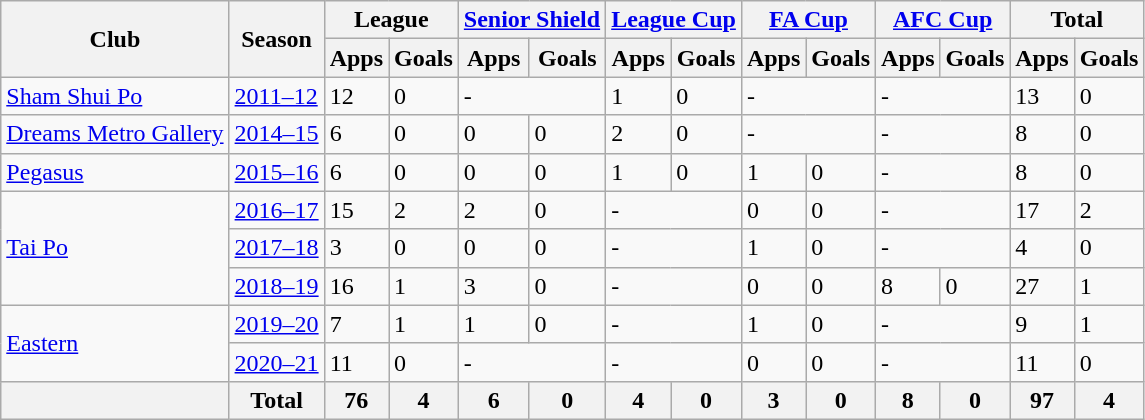<table class="wikitable">
<tr>
<th rowspan="2">Club</th>
<th rowspan="2">Season</th>
<th colspan="2">League</th>
<th colspan="2"><a href='#'>Senior Shield</a></th>
<th colspan="2"><a href='#'>League Cup</a></th>
<th colspan="2"><a href='#'>FA Cup</a></th>
<th colspan="2"><a href='#'>AFC Cup</a></th>
<th colspan="2">Total</th>
</tr>
<tr>
<th>Apps</th>
<th>Goals</th>
<th>Apps</th>
<th>Goals</th>
<th>Apps</th>
<th>Goals</th>
<th>Apps</th>
<th>Goals</th>
<th>Apps</th>
<th>Goals</th>
<th>Apps</th>
<th>Goals</th>
</tr>
<tr>
<td><a href='#'>Sham Shui Po</a></td>
<td><a href='#'>2011–12</a></td>
<td>12</td>
<td>0</td>
<td colspan="2">-</td>
<td>1</td>
<td>0</td>
<td colspan="2">-</td>
<td colspan="2">-</td>
<td>13</td>
<td>0</td>
</tr>
<tr>
<td><a href='#'>Dreams Metro Gallery</a></td>
<td><a href='#'>2014–15</a></td>
<td>6</td>
<td>0</td>
<td>0</td>
<td>0</td>
<td>2</td>
<td>0</td>
<td colspan="2">-</td>
<td colspan="2">-</td>
<td>8</td>
<td>0</td>
</tr>
<tr>
<td><a href='#'>Pegasus</a></td>
<td><a href='#'>2015–16</a></td>
<td>6</td>
<td>0</td>
<td>0</td>
<td>0</td>
<td>1</td>
<td>0</td>
<td>1</td>
<td>0</td>
<td colspan="2">-</td>
<td>8</td>
<td>0</td>
</tr>
<tr>
<td rowspan="3"><a href='#'>Tai Po</a></td>
<td><a href='#'>2016–17</a></td>
<td>15</td>
<td>2</td>
<td>2</td>
<td>0</td>
<td colspan="2">-</td>
<td>0</td>
<td>0</td>
<td colspan="2">-</td>
<td>17</td>
<td>2</td>
</tr>
<tr>
<td><a href='#'>2017–18</a></td>
<td>3</td>
<td>0</td>
<td>0</td>
<td>0</td>
<td colspan="2">-</td>
<td>1</td>
<td>0</td>
<td colspan="2">-</td>
<td>4</td>
<td>0</td>
</tr>
<tr>
<td><a href='#'>2018–19</a></td>
<td>16</td>
<td>1</td>
<td>3</td>
<td>0</td>
<td colspan="2">-</td>
<td>0</td>
<td>0</td>
<td>8</td>
<td>0</td>
<td>27</td>
<td>1</td>
</tr>
<tr>
<td rowspan="2"><a href='#'>Eastern</a></td>
<td><a href='#'>2019–20</a></td>
<td>7</td>
<td>1</td>
<td>1</td>
<td>0</td>
<td colspan="2">-</td>
<td>1</td>
<td>0</td>
<td colspan="2">-</td>
<td>9</td>
<td>1</td>
</tr>
<tr>
<td><a href='#'>2020–21</a></td>
<td>11</td>
<td>0</td>
<td colspan="2">-</td>
<td colspan="2">-</td>
<td>0</td>
<td>0</td>
<td colspan="2">-</td>
<td>11</td>
<td>0</td>
</tr>
<tr>
<th></th>
<th>Total</th>
<th>76</th>
<th>4</th>
<th>6</th>
<th>0</th>
<th>4</th>
<th>0</th>
<th>3</th>
<th>0</th>
<th>8</th>
<th>0</th>
<th>97</th>
<th>4</th>
</tr>
</table>
